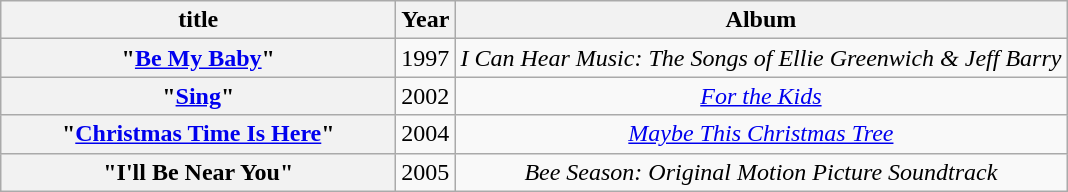<table class="wikitable plainrowheaders" style="text-align:center;">
<tr>
<th scope="col" style="width:16em;">title</th>
<th scope="col">Year</th>
<th scope="col">Album</th>
</tr>
<tr>
<th scope="row">"<a href='#'>Be My Baby</a>"</th>
<td>1997</td>
<td><em>I Can Hear Music: The Songs of Ellie Greenwich & Jeff Barry</em></td>
</tr>
<tr>
<th scope="row">"<a href='#'>Sing</a>"</th>
<td>2002</td>
<td><em><a href='#'>For the Kids</a></em></td>
</tr>
<tr>
<th scope="row">"<a href='#'>Christmas Time Is Here</a>"</th>
<td>2004</td>
<td><em><a href='#'>Maybe This Christmas Tree</a></em></td>
</tr>
<tr>
<th scope="row">"I'll Be Near You"</th>
<td>2005</td>
<td><em>Bee Season: Original Motion Picture Soundtrack</em></td>
</tr>
</table>
